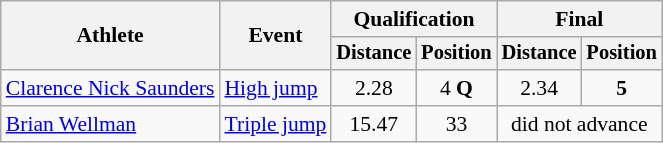<table class=wikitable style="font-size:90%">
<tr>
<th rowspan="2">Athlete</th>
<th rowspan="2">Event</th>
<th colspan="2">Qualification</th>
<th colspan="2">Final</th>
</tr>
<tr style="font-size:95%">
<th>Distance</th>
<th>Position</th>
<th>Distance</th>
<th>Position</th>
</tr>
<tr align=center>
<td align=left><a href='#'>Clarence Nick Saunders</a></td>
<td align=left><a href='#'>High jump</a></td>
<td>2.28</td>
<td>4 <strong>Q</strong></td>
<td>2.34</td>
<td><strong>5</strong></td>
</tr>
<tr align=center>
<td align=left><a href='#'>Brian Wellman</a></td>
<td align=left><a href='#'>Triple jump</a></td>
<td>15.47</td>
<td>33</td>
<td colspan=2>did not advance</td>
</tr>
</table>
